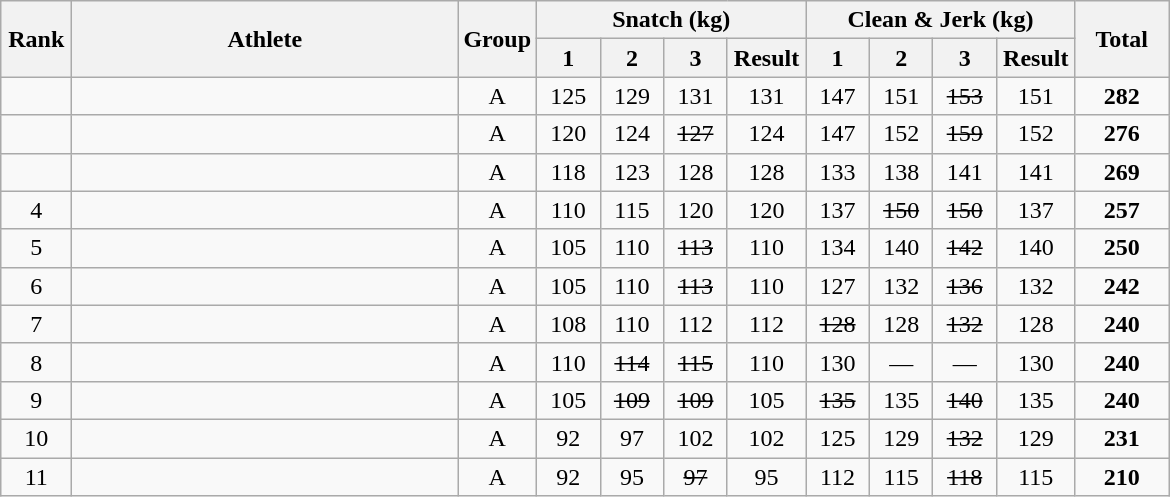<table class = "wikitable" style="text-align:center;">
<tr>
<th rowspan=2 width=40>Rank</th>
<th rowspan=2 width=250>Athlete</th>
<th rowspan=2 width=40>Group</th>
<th colspan=4>Snatch (kg)</th>
<th colspan=4>Clean & Jerk (kg)</th>
<th rowspan=2 width=55>Total</th>
</tr>
<tr>
<th width=35>1</th>
<th width=35>2</th>
<th width=35>3</th>
<th width=45>Result</th>
<th width=35>1</th>
<th width=35>2</th>
<th width=35>3</th>
<th width=45>Result</th>
</tr>
<tr>
<td></td>
<td align=left></td>
<td>A</td>
<td>125</td>
<td>129</td>
<td>131</td>
<td>131</td>
<td>147</td>
<td>151</td>
<td><s>153</s></td>
<td>151</td>
<td><strong>282</strong></td>
</tr>
<tr>
<td></td>
<td align=left></td>
<td>A</td>
<td>120</td>
<td>124</td>
<td><s>127</s></td>
<td>124</td>
<td>147</td>
<td>152</td>
<td><s>159</s></td>
<td>152</td>
<td><strong>276</strong></td>
</tr>
<tr>
<td></td>
<td align=left></td>
<td>A</td>
<td>118</td>
<td>123</td>
<td>128</td>
<td>128</td>
<td>133</td>
<td>138</td>
<td>141</td>
<td>141</td>
<td><strong>269</strong></td>
</tr>
<tr>
<td>4</td>
<td align=left></td>
<td>A</td>
<td>110</td>
<td>115</td>
<td>120</td>
<td>120</td>
<td>137</td>
<td><s>150</s></td>
<td><s>150</s></td>
<td>137</td>
<td><strong>257</strong></td>
</tr>
<tr>
<td>5</td>
<td align=left></td>
<td>A</td>
<td>105</td>
<td>110</td>
<td><s>113</s></td>
<td>110</td>
<td>134</td>
<td>140</td>
<td><s>142</s></td>
<td>140</td>
<td><strong>250</strong></td>
</tr>
<tr>
<td>6</td>
<td align=left></td>
<td>A</td>
<td>105</td>
<td>110</td>
<td><s>113</s></td>
<td>110</td>
<td>127</td>
<td>132</td>
<td><s>136</s></td>
<td>132</td>
<td><strong>242</strong></td>
</tr>
<tr>
<td>7</td>
<td align=left></td>
<td>A</td>
<td>108</td>
<td>110</td>
<td>112</td>
<td>112</td>
<td><s>128</s></td>
<td>128</td>
<td><s>132</s></td>
<td>128</td>
<td><strong>240</strong></td>
</tr>
<tr>
<td>8</td>
<td align=left></td>
<td>A</td>
<td>110</td>
<td><s>114</s></td>
<td><s>115</s></td>
<td>110</td>
<td>130</td>
<td>—</td>
<td>—</td>
<td>130</td>
<td><strong>240</strong></td>
</tr>
<tr>
<td>9</td>
<td align=left></td>
<td>A</td>
<td>105</td>
<td><s>109</s></td>
<td><s>109</s></td>
<td>105</td>
<td><s>135</s></td>
<td>135</td>
<td><s>140</s></td>
<td>135</td>
<td><strong>240</strong></td>
</tr>
<tr>
<td>10</td>
<td align=left></td>
<td>A</td>
<td>92</td>
<td>97</td>
<td>102</td>
<td>102</td>
<td>125</td>
<td>129</td>
<td><s>132</s></td>
<td>129</td>
<td><strong>231</strong></td>
</tr>
<tr>
<td>11</td>
<td align=left></td>
<td>A</td>
<td>92</td>
<td>95</td>
<td><s>97</s></td>
<td>95</td>
<td>112</td>
<td>115</td>
<td><s>118</s></td>
<td>115</td>
<td><strong>210</strong></td>
</tr>
</table>
